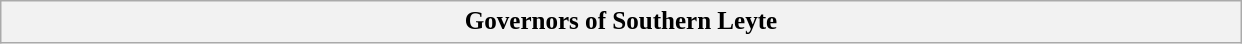<table class=wikitable style="font-size:95%;">
<tr>
<th style="font-size:110%;width:49em;">Governors of Southern Leyte</th>
</tr>
</table>
